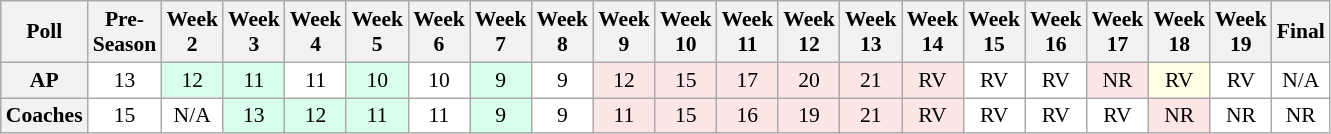<table class="wikitable" style="white-space:nowrap;font-size:90%">
<tr>
<th>Poll</th>
<th>Pre-<br>Season</th>
<th>Week<br>2</th>
<th>Week<br>3</th>
<th>Week<br>4</th>
<th>Week<br>5</th>
<th>Week<br>6</th>
<th>Week<br>7</th>
<th>Week<br>8</th>
<th>Week<br>9</th>
<th>Week<br>10</th>
<th>Week<br>11</th>
<th>Week<br>12</th>
<th>Week<br>13</th>
<th>Week<br>14</th>
<th>Week<br>15</th>
<th>Week<br>16</th>
<th>Week<br>17</th>
<th>Week<br>18</th>
<th>Week<br>19</th>
<th>Final</th>
</tr>
<tr style="text-align:center;">
<th>AP</th>
<td style="background:#FFF;">13</td>
<td style="background:#D8FFEB;">12</td>
<td style="background:#D8FFEB;">11</td>
<td style="background:#FFF;">11</td>
<td style="background:#D8FFEB;">10</td>
<td style="background:#FFF;">10</td>
<td style="background:#D8FFEB;">9</td>
<td style="background:#FFF;">9</td>
<td style="background:#FFE6E6;">12</td>
<td style="background:#FFE6E6;">15</td>
<td style="background:#FFE6E6;">17</td>
<td style="background:#FFE6E6;">20</td>
<td style="background:#FFE6E6;">21</td>
<td style="background:#FFE6E6;">RV</td>
<td style="background:#FFF;">RV</td>
<td style="background:#FFF;">RV</td>
<td style="background:#FFE6E6;">NR</td>
<td style="background:#FFFFE6;">RV</td>
<td style="background:#FFF;">RV</td>
<td style="background:#FFF;">N/A</td>
</tr>
<tr style="text-align:center;">
<th>Coaches</th>
<td style="background:#FFF;">15</td>
<td style="background:#FFF;">N/A</td>
<td style="background:#D8FFEB;">13</td>
<td style="background:#D8FFEB;">12</td>
<td style="background:#D8FFEB;">11</td>
<td style="background:#FFF;">11</td>
<td style="background:#D8FFEB;">9</td>
<td style="background:#FFF;">9</td>
<td style="background:#FFE6E6;">11</td>
<td style="background:#FFE6E6;">15</td>
<td style="background:#FFE6E6;">16</td>
<td style="background:#FFE6E6;">19</td>
<td style="background:#FFE6E6;">21</td>
<td style="background:#FFE6E6;">RV</td>
<td style="background:#FFF;">RV</td>
<td style="background:#FFF;">RV</td>
<td style="background:#FFF;">RV</td>
<td style="background:#FFE6E6;">NR</td>
<td style="background:#FFF;">NR</td>
<td style="background:#FFF;">NR</td>
</tr>
</table>
